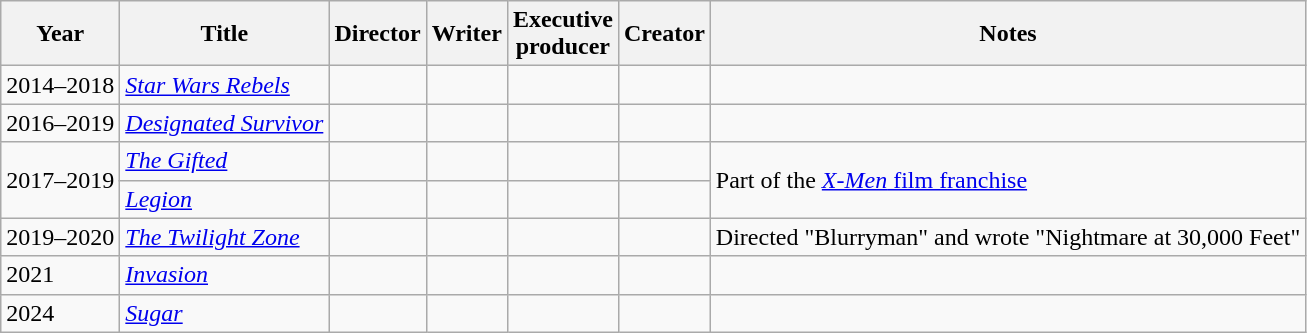<table class="wikitable">
<tr>
<th>Year</th>
<th>Title</th>
<th>Director</th>
<th>Writer</th>
<th>Executive<br>producer</th>
<th>Creator</th>
<th>Notes</th>
</tr>
<tr>
<td>2014–2018</td>
<td><em><a href='#'>Star Wars Rebels</a></em></td>
<td></td>
<td></td>
<td></td>
<td></td>
<td></td>
</tr>
<tr>
<td>2016–2019</td>
<td><em><a href='#'>Designated Survivor</a></em></td>
<td></td>
<td></td>
<td></td>
<td></td>
<td></td>
</tr>
<tr>
<td rowspan="2">2017–2019</td>
<td><em><a href='#'>The Gifted</a></em></td>
<td></td>
<td></td>
<td></td>
<td></td>
<td rowspan="2">Part of the <a href='#'><em>X-Men</em> film franchise</a></td>
</tr>
<tr>
<td><em><a href='#'>Legion</a></em></td>
<td></td>
<td></td>
<td></td>
<td></td>
</tr>
<tr>
<td>2019–2020</td>
<td><em><a href='#'>The Twilight Zone</a></em></td>
<td></td>
<td></td>
<td></td>
<td></td>
<td>Directed "Blurryman" and wrote "Nightmare at 30,000 Feet"</td>
</tr>
<tr>
<td>2021</td>
<td><em><a href='#'>Invasion</a></em></td>
<td></td>
<td></td>
<td></td>
<td></td>
<td></td>
</tr>
<tr>
<td>2024</td>
<td><em><a href='#'>Sugar</a></em></td>
<td></td>
<td></td>
<td></td>
<td></td>
<td></td>
</tr>
</table>
